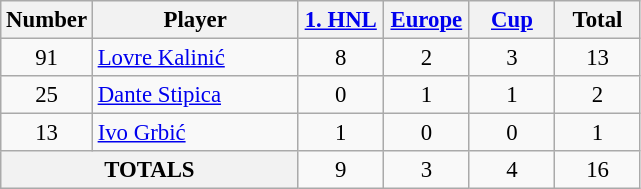<table class="wikitable sortable" style="font-size: 95%; text-align: center;">
<tr>
<th width=40>Number</th>
<th width=130>Player</th>
<th width=50><a href='#'>1. HNL</a></th>
<th width=50><a href='#'>Europe</a></th>
<th width=50><a href='#'>Cup</a></th>
<th width=50>Total</th>
</tr>
<tr>
<td>91</td>
<td align="left"> <a href='#'>Lovre Kalinić</a></td>
<td>8</td>
<td>2</td>
<td>3</td>
<td>13</td>
</tr>
<tr>
<td>25</td>
<td align="left"> <a href='#'>Dante Stipica</a></td>
<td>0</td>
<td>1</td>
<td>1</td>
<td>2</td>
</tr>
<tr>
<td>13</td>
<td align="left"> <a href='#'>Ivo Grbić</a></td>
<td>1</td>
<td>0</td>
<td>0</td>
<td>1</td>
</tr>
<tr>
<th colspan="2">TOTALS</th>
<td>9</td>
<td>3</td>
<td>4</td>
<td>16</td>
</tr>
</table>
